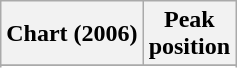<table class="wikitable sortable plainrowheaders" style="text-align:center">
<tr>
<th>Chart (2006)</th>
<th>Peak <br>position</th>
</tr>
<tr>
</tr>
<tr>
</tr>
<tr>
</tr>
<tr>
</tr>
<tr>
</tr>
<tr>
</tr>
<tr>
</tr>
<tr>
</tr>
<tr>
</tr>
<tr>
</tr>
<tr>
</tr>
<tr>
</tr>
<tr>
</tr>
</table>
